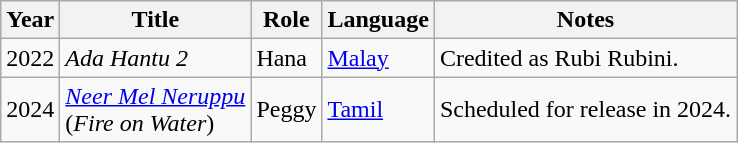<table class="wikitable sortable">
<tr>
<th>Year</th>
<th>Title</th>
<th>Role</th>
<th>Language</th>
<th class = "unsortable">Notes</th>
</tr>
<tr>
<td>2022</td>
<td><em>Ada Hantu 2</em></td>
<td>Hana</td>
<td><a href='#'>Malay</a></td>
<td>Credited as Rubi Rubini.</td>
</tr>
<tr>
<td>2024</td>
<td><em><a href='#'>Neer Mel Neruppu</a></em><br>(<em>Fire on Water</em>)</td>
<td>Peggy</td>
<td><a href='#'>Tamil</a></td>
<td>Scheduled for release in 2024.</td>
</tr>
</table>
